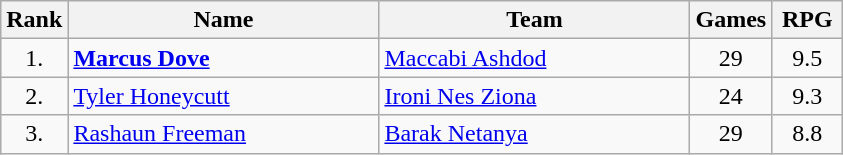<table class="wikitable sortable" style="text-align: center">
<tr>
<th>Rank</th>
<th width=200>Name</th>
<th width=200>Team</th>
<th>Games</th>
<th width=40>RPG</th>
</tr>
<tr>
<td>1.</td>
<td align="left"> <strong><a href='#'>Marcus Dove</a></strong></td>
<td align="left"><a href='#'>Maccabi Ashdod</a></td>
<td>29</td>
<td>9.5</td>
</tr>
<tr>
<td>2.</td>
<td align="left"> <a href='#'>Tyler Honeycutt</a></td>
<td align="left"><a href='#'>Ironi Nes Ziona</a></td>
<td>24</td>
<td>9.3</td>
</tr>
<tr>
<td>3.</td>
<td align="left"> <a href='#'>Rashaun Freeman</a></td>
<td align="left"><a href='#'>Barak Netanya</a></td>
<td>29</td>
<td>8.8</td>
</tr>
</table>
